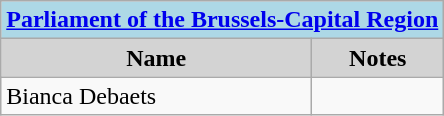<table class="wikitable">
<tr>
<th style="background:LightBlue;" colspan="4"><a href='#'>Parliament of the Brussels-Capital Region</a></th>
</tr>
<tr>
<th style="background:LightGrey;">Name</th>
<th style="background:LightGrey;">Notes</th>
</tr>
<tr>
<td>Bianca Debaets</td>
<td></td>
</tr>
</table>
